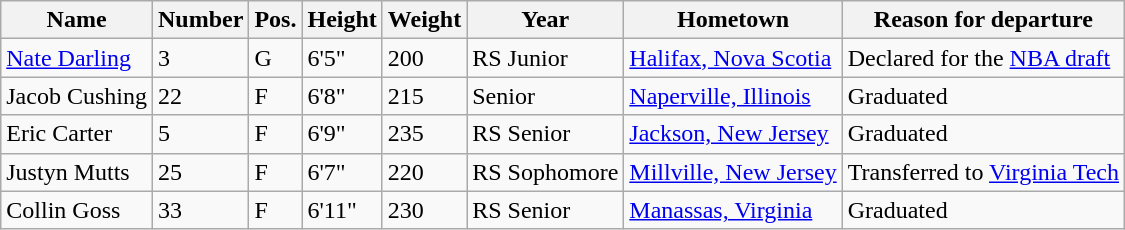<table class="wikitable sortable" border="1">
<tr>
<th>Name</th>
<th>Number</th>
<th>Pos.</th>
<th>Height</th>
<th>Weight</th>
<th>Year</th>
<th>Hometown</th>
<th class="unsortable">Reason for departure</th>
</tr>
<tr>
<td><a href='#'>Nate Darling</a></td>
<td>3</td>
<td>G</td>
<td>6'5"</td>
<td>200</td>
<td>RS Junior</td>
<td><a href='#'>Halifax, Nova Scotia</a></td>
<td>Declared for the <a href='#'>NBA draft</a></td>
</tr>
<tr>
<td>Jacob Cushing</td>
<td>22</td>
<td>F</td>
<td>6'8"</td>
<td>215</td>
<td>Senior</td>
<td><a href='#'>Naperville, Illinois</a></td>
<td>Graduated</td>
</tr>
<tr>
<td>Eric Carter</td>
<td>5</td>
<td>F</td>
<td>6'9"</td>
<td>235</td>
<td>RS Senior</td>
<td><a href='#'>Jackson, New Jersey</a></td>
<td>Graduated</td>
</tr>
<tr>
<td>Justyn Mutts</td>
<td>25</td>
<td>F</td>
<td>6'7"</td>
<td>220</td>
<td>RS Sophomore</td>
<td><a href='#'>Millville, New Jersey</a></td>
<td>Transferred to <a href='#'>Virginia Tech</a></td>
</tr>
<tr>
<td>Collin Goss</td>
<td>33</td>
<td>F</td>
<td>6'11"</td>
<td>230</td>
<td>RS Senior</td>
<td><a href='#'>Manassas, Virginia</a></td>
<td>Graduated</td>
</tr>
</table>
